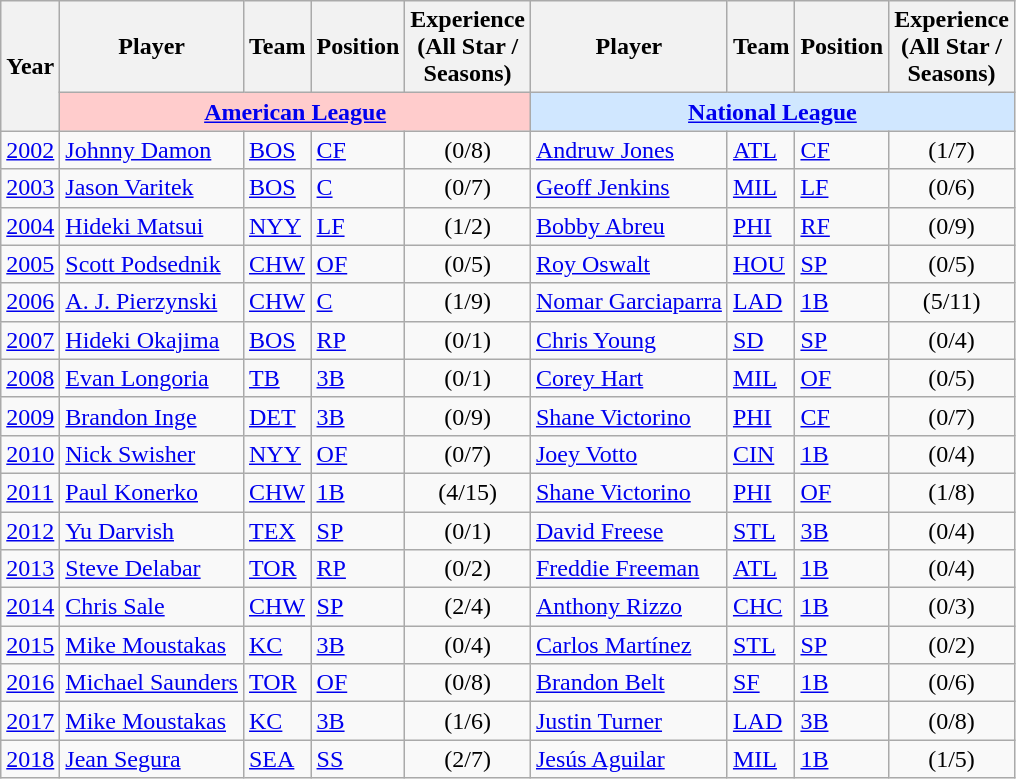<table class="wikitable">
<tr>
<th rowspan=2>Year</th>
<th>Player</th>
<th>Team</th>
<th>Position</th>
<th>Experience<br>(All Star / <br>Seasons)</th>
<th>Player</th>
<th>Team</th>
<th>Position</th>
<th>Experience<br>(All Star / <br>Seasons)</th>
</tr>
<tr>
<th colspan=4 style="background-color:#FFCCCC"><a href='#'>American League</a></th>
<th colspan=4 style="background-color:#D0E7FF"><a href='#'>National League</a></th>
</tr>
<tr>
<td><a href='#'>2002</a></td>
<td><a href='#'>Johnny Damon</a></td>
<td><a href='#'>BOS</a></td>
<td><a href='#'>CF</a></td>
<td align="center">(0/8)</td>
<td><a href='#'>Andruw Jones</a></td>
<td><a href='#'>ATL</a></td>
<td><a href='#'>CF</a></td>
<td align="center">(1/7)</td>
</tr>
<tr>
<td><a href='#'>2003</a></td>
<td><a href='#'>Jason Varitek</a></td>
<td><a href='#'>BOS</a></td>
<td><a href='#'>C</a></td>
<td align="center">(0/7)</td>
<td><a href='#'>Geoff Jenkins</a></td>
<td><a href='#'>MIL</a></td>
<td><a href='#'>LF</a></td>
<td align="center">(0/6)</td>
</tr>
<tr>
<td><a href='#'>2004</a></td>
<td><a href='#'>Hideki Matsui</a></td>
<td><a href='#'>NYY</a></td>
<td><a href='#'>LF</a></td>
<td align="center">(1/2)</td>
<td><a href='#'>Bobby Abreu</a></td>
<td><a href='#'>PHI</a></td>
<td><a href='#'>RF</a></td>
<td align="center">(0/9)</td>
</tr>
<tr>
<td><a href='#'>2005</a></td>
<td><a href='#'>Scott Podsednik</a></td>
<td><a href='#'>CHW</a></td>
<td><a href='#'>OF</a></td>
<td align="center">(0/5)</td>
<td><a href='#'>Roy Oswalt</a></td>
<td><a href='#'>HOU</a></td>
<td><a href='#'>SP</a></td>
<td align="center">(0/5)</td>
</tr>
<tr>
<td><a href='#'>2006</a></td>
<td><a href='#'>A. J. Pierzynski</a></td>
<td><a href='#'>CHW</a></td>
<td><a href='#'>C</a></td>
<td align="center">(1/9)</td>
<td><a href='#'>Nomar Garciaparra</a></td>
<td><a href='#'>LAD</a></td>
<td><a href='#'>1B</a></td>
<td align="center">(5/11)</td>
</tr>
<tr>
<td><a href='#'>2007</a></td>
<td><a href='#'>Hideki Okajima</a></td>
<td><a href='#'>BOS</a></td>
<td><a href='#'>RP</a></td>
<td align="center">(0/1)</td>
<td><a href='#'>Chris Young</a></td>
<td><a href='#'>SD</a></td>
<td><a href='#'>SP</a></td>
<td align="center">(0/4)</td>
</tr>
<tr>
<td><a href='#'>2008</a></td>
<td><a href='#'>Evan Longoria</a></td>
<td><a href='#'>TB</a></td>
<td><a href='#'>3B</a></td>
<td align="center">(0/1)</td>
<td><a href='#'>Corey Hart</a></td>
<td><a href='#'>MIL</a></td>
<td><a href='#'>OF</a></td>
<td align="center">(0/5)</td>
</tr>
<tr>
<td><a href='#'>2009</a></td>
<td><a href='#'>Brandon Inge</a></td>
<td><a href='#'>DET</a></td>
<td><a href='#'>3B</a></td>
<td align="center">(0/9)</td>
<td><a href='#'>Shane Victorino</a></td>
<td><a href='#'>PHI</a></td>
<td><a href='#'>CF</a></td>
<td align="center">(0/7)</td>
</tr>
<tr>
<td><a href='#'>2010</a></td>
<td><a href='#'>Nick Swisher</a></td>
<td><a href='#'>NYY</a></td>
<td><a href='#'>OF</a></td>
<td align="center">(0/7)</td>
<td><a href='#'>Joey Votto</a></td>
<td><a href='#'>CIN</a></td>
<td><a href='#'>1B</a></td>
<td align="center">(0/4)</td>
</tr>
<tr>
<td><a href='#'>2011</a></td>
<td><a href='#'>Paul Konerko</a></td>
<td><a href='#'>CHW</a></td>
<td><a href='#'>1B</a></td>
<td align="center">(4/15)</td>
<td><a href='#'>Shane Victorino</a></td>
<td><a href='#'>PHI</a></td>
<td><a href='#'>OF</a></td>
<td align="center">(1/8)</td>
</tr>
<tr>
<td><a href='#'>2012</a></td>
<td><a href='#'>Yu Darvish</a></td>
<td><a href='#'>TEX</a></td>
<td><a href='#'>SP</a></td>
<td align="center">(0/1)</td>
<td><a href='#'>David Freese</a></td>
<td><a href='#'>STL</a></td>
<td><a href='#'>3B</a></td>
<td align="center">(0/4)</td>
</tr>
<tr>
<td><a href='#'>2013</a></td>
<td><a href='#'>Steve Delabar</a></td>
<td><a href='#'>TOR</a></td>
<td><a href='#'>RP</a></td>
<td align="center">(0/2)</td>
<td><a href='#'>Freddie Freeman</a></td>
<td><a href='#'>ATL</a></td>
<td><a href='#'>1B</a></td>
<td align="center">(0/4)</td>
</tr>
<tr>
<td><a href='#'>2014</a></td>
<td><a href='#'>Chris Sale</a></td>
<td><a href='#'>CHW</a></td>
<td><a href='#'>SP</a></td>
<td align="center">(2/4)</td>
<td><a href='#'>Anthony Rizzo</a></td>
<td><a href='#'>CHC</a></td>
<td><a href='#'>1B</a></td>
<td align="center">(0/3)</td>
</tr>
<tr>
<td><a href='#'>2015</a></td>
<td><a href='#'>Mike Moustakas</a></td>
<td><a href='#'>KC</a></td>
<td><a href='#'>3B</a></td>
<td align="center">(0/4)</td>
<td><a href='#'>Carlos Martínez</a></td>
<td><a href='#'>STL</a></td>
<td><a href='#'>SP</a></td>
<td align="center">(0/2)</td>
</tr>
<tr>
<td><a href='#'>2016</a></td>
<td><a href='#'>Michael Saunders</a></td>
<td><a href='#'>TOR</a></td>
<td><a href='#'>OF</a></td>
<td align="center">(0/8)</td>
<td><a href='#'>Brandon Belt</a></td>
<td><a href='#'>SF</a></td>
<td><a href='#'>1B</a></td>
<td align="center">(0/6)</td>
</tr>
<tr>
<td><a href='#'>2017</a></td>
<td><a href='#'>Mike Moustakas</a></td>
<td><a href='#'>KC</a></td>
<td><a href='#'>3B</a></td>
<td align="center">(1/6)</td>
<td><a href='#'>Justin Turner</a></td>
<td><a href='#'>LAD</a></td>
<td><a href='#'>3B</a></td>
<td align="center">(0/8)</td>
</tr>
<tr>
<td><a href='#'>2018</a></td>
<td><a href='#'>Jean Segura</a></td>
<td><a href='#'>SEA</a></td>
<td><a href='#'>SS</a></td>
<td align="center">(2/7)</td>
<td><a href='#'>Jesús Aguilar</a></td>
<td><a href='#'>MIL</a></td>
<td><a href='#'>1B</a></td>
<td align="center">(1/5)</td>
</tr>
</table>
